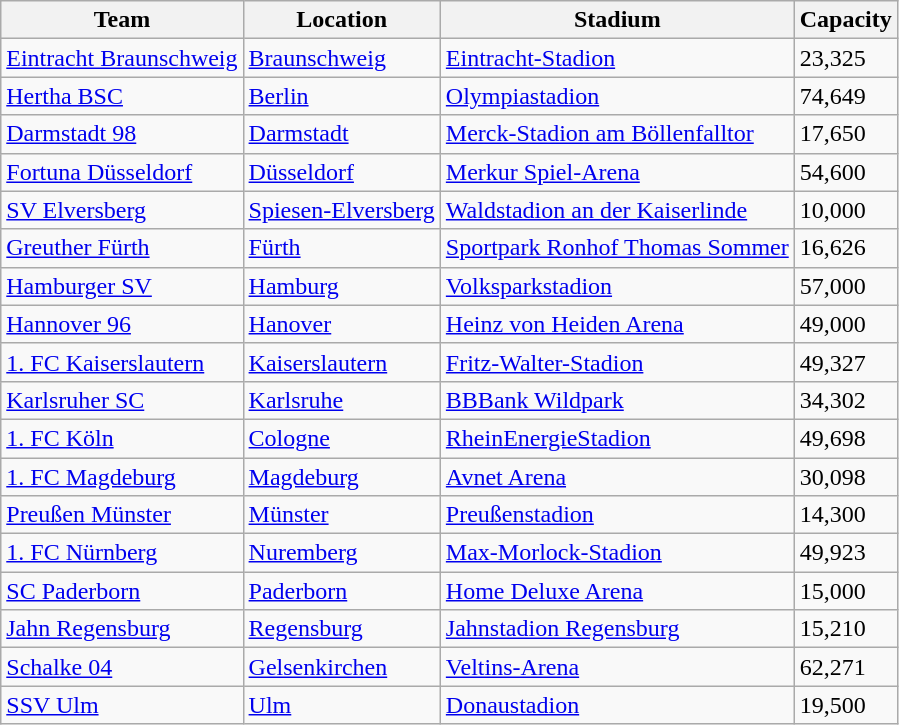<table class="wikitable sortable" style="text-align:left;">
<tr>
<th>Team</th>
<th>Location</th>
<th>Stadium</th>
<th>Capacity</th>
</tr>
<tr>
<td data-sort-value="Braunschweig"><a href='#'>Eintracht Braunschweig</a></td>
<td><a href='#'>Braunschweig</a></td>
<td><a href='#'>Eintracht-Stadion</a></td>
<td>23,325</td>
</tr>
<tr>
<td data-sort-value="Berlin"><a href='#'>Hertha BSC</a></td>
<td><a href='#'>Berlin</a></td>
<td><a href='#'>Olympiastadion</a></td>
<td>74,649</td>
</tr>
<tr>
<td data-sort-value="Darmstadt"><a href='#'>Darmstadt 98</a></td>
<td><a href='#'>Darmstadt</a></td>
<td><a href='#'>Merck-Stadion am Böllenfalltor</a></td>
<td>17,650</td>
</tr>
<tr>
<td data-sort-value="Düsseldorf"><a href='#'>Fortuna Düsseldorf</a></td>
<td><a href='#'>Düsseldorf</a></td>
<td><a href='#'>Merkur Spiel-Arena</a></td>
<td>54,600</td>
</tr>
<tr>
<td data-sort-value="Elversberg"><a href='#'>SV Elversberg</a></td>
<td><a href='#'>Spiesen-Elversberg</a></td>
<td><a href='#'>Waldstadion an der Kaiserlinde</a></td>
<td>10,000</td>
</tr>
<tr>
<td data-sort-value="Furth"><a href='#'>Greuther Fürth</a></td>
<td><a href='#'>Fürth</a></td>
<td><a href='#'>Sportpark Ronhof Thomas Sommer</a></td>
<td>16,626</td>
</tr>
<tr>
<td data-sort-value="Hamburg"><a href='#'>Hamburger SV</a></td>
<td><a href='#'>Hamburg</a></td>
<td><a href='#'>Volksparkstadion</a></td>
<td>57,000</td>
</tr>
<tr>
<td data-sort-value="Hannover"><a href='#'>Hannover 96</a></td>
<td><a href='#'>Hanover</a></td>
<td><a href='#'>Heinz von Heiden Arena</a></td>
<td>49,000</td>
</tr>
<tr>
<td data-sort-value="Kaiserslautern"><a href='#'>1. FC Kaiserslautern</a></td>
<td><a href='#'>Kaiserslautern</a></td>
<td><a href='#'>Fritz-Walter-Stadion</a></td>
<td>49,327</td>
</tr>
<tr>
<td data-sort-value="Karlsruhe"><a href='#'>Karlsruher SC</a></td>
<td><a href='#'>Karlsruhe</a></td>
<td><a href='#'>BBBank Wildpark</a></td>
<td>34,302</td>
</tr>
<tr>
<td data-sort-value="Koln"><a href='#'>1. FC Köln</a></td>
<td><a href='#'>Cologne</a></td>
<td><a href='#'>RheinEnergieStadion</a></td>
<td>49,698</td>
</tr>
<tr>
<td data-sort-value="Magdeburg"><a href='#'>1. FC Magdeburg</a></td>
<td><a href='#'>Magdeburg</a></td>
<td><a href='#'>Avnet Arena</a></td>
<td>30,098</td>
</tr>
<tr>
<td data-sort-value="Munster"><a href='#'>Preußen Münster</a></td>
<td><a href='#'>Münster</a></td>
<td><a href='#'>Preußenstadion</a></td>
<td>14,300</td>
</tr>
<tr>
<td data-sort-value="Nurnberg"><a href='#'>1. FC Nürnberg</a></td>
<td><a href='#'>Nuremberg</a></td>
<td><a href='#'>Max-Morlock-Stadion</a></td>
<td>49,923</td>
</tr>
<tr>
<td data-sort-value="Paderborn"><a href='#'>SC Paderborn</a></td>
<td><a href='#'>Paderborn</a></td>
<td><a href='#'>Home Deluxe Arena</a></td>
<td>15,000</td>
</tr>
<tr>
<td data-sort-value="Regensburg"><a href='#'>Jahn Regensburg</a></td>
<td><a href='#'>Regensburg</a></td>
<td><a href='#'>Jahnstadion Regensburg</a></td>
<td>15,210</td>
</tr>
<tr>
<td data-sort-value="Schalke"><a href='#'>Schalke 04</a></td>
<td><a href='#'>Gelsenkirchen</a></td>
<td><a href='#'>Veltins-Arena</a></td>
<td>62,271</td>
</tr>
<tr>
<td data-sort-value="Ulm"><a href='#'>SSV Ulm</a></td>
<td><a href='#'>Ulm</a></td>
<td><a href='#'>Donaustadion</a></td>
<td>19,500</td>
</tr>
</table>
